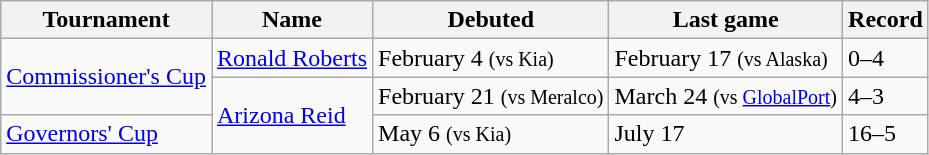<table class="wikitable">
<tr>
<th>Tournament</th>
<th>Name</th>
<th>Debuted</th>
<th>Last game</th>
<th>Record</th>
</tr>
<tr>
<td rowspan=2><a href='#'>Commissioner's Cup</a></td>
<td><a href='#'>Ronald Roberts</a></td>
<td>February 4 <small>(vs Kia)</small></td>
<td>February 17 <small>(vs Alaska)</small></td>
<td>0–4</td>
</tr>
<tr>
<td rowspan=2><a href='#'>Arizona Reid</a></td>
<td>February 21 <small>(vs Meralco)</small></td>
<td>March 24 <small>(vs <a href='#'>GlobalPort</a>)</small></td>
<td>4–3</td>
</tr>
<tr>
<td><a href='#'>Governors' Cup</a></td>
<td>May 6 <small>(vs Kia)</small></td>
<td>July 17 </td>
<td>16–5</td>
</tr>
</table>
